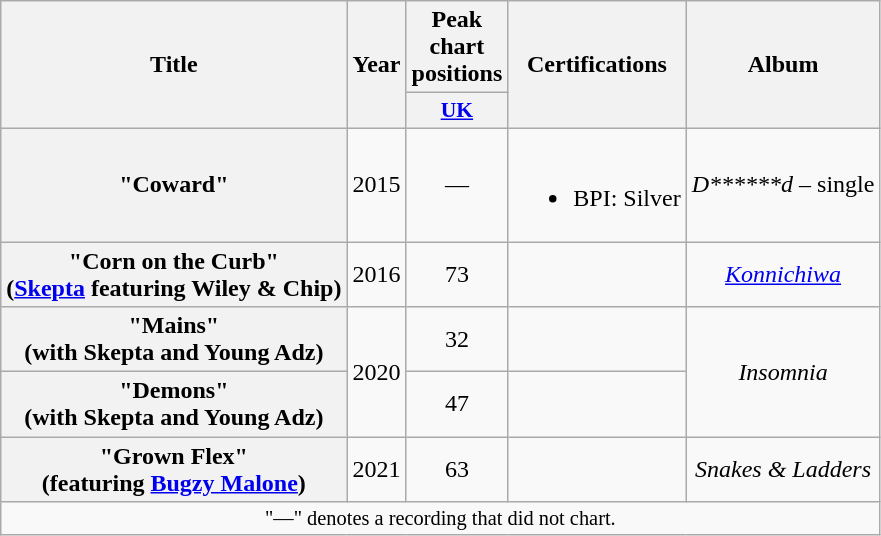<table class="wikitable plainrowheaders" style="text-align:center;">
<tr>
<th scope="col" rowspan="2">Title</th>
<th scope="col" rowspan="2">Year</th>
<th scope="col">Peak chart positions</th>
<th scope="col" rowspan="2">Certifications</th>
<th scope="col" rowspan="2">Album</th>
</tr>
<tr>
<th scope="col" style="width:3em;font-size:90%;"><a href='#'>UK</a><br></th>
</tr>
<tr>
<th scope="row">"Coward"</th>
<td>2015</td>
<td>—</td>
<td><br><ul><li>BPI: Silver</li></ul></td>
<td><em>D******d</em> – single</td>
</tr>
<tr>
<th scope="row">"Corn on the Curb"<br><span>(<a href='#'>Skepta</a> featuring Wiley & Chip)</span></th>
<td>2016</td>
<td>73</td>
<td></td>
<td><em><a href='#'>Konnichiwa</a></em></td>
</tr>
<tr>
<th scope="row">"Mains"<br><span>(with Skepta and Young Adz)</span></th>
<td rowspan="2">2020</td>
<td>32</td>
<td></td>
<td rowspan="2"><em>Insomnia</em></td>
</tr>
<tr>
<th scope="row">"Demons"<br><span>(with Skepta and Young Adz)</span></th>
<td>47</td>
<td></td>
</tr>
<tr>
<th scope="row">"Grown Flex"<br><span>(featuring <a href='#'>Bugzy Malone</a>)</span></th>
<td>2021</td>
<td>63</td>
<td></td>
<td><em>Snakes & Ladders</em></td>
</tr>
<tr>
<td colspan="5" style="font-size:85%">"—" denotes a recording that did not chart.</td>
</tr>
</table>
